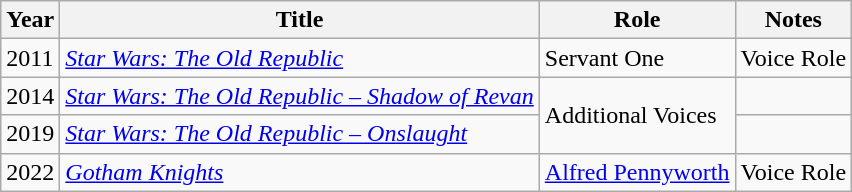<table class="wikitable">
<tr>
<th>Year</th>
<th>Title</th>
<th>Role</th>
<th>Notes</th>
</tr>
<tr>
<td>2011</td>
<td><em><a href='#'>Star Wars: The Old Republic</a></em></td>
<td>Servant One</td>
<td>Voice Role</td>
</tr>
<tr>
<td>2014</td>
<td><em><a href='#'>Star Wars: The Old Republic – Shadow of Revan</a></em></td>
<td rowspan="2">Additional Voices</td>
<td></td>
</tr>
<tr>
<td>2019</td>
<td><em><a href='#'>Star Wars: The Old Republic – Onslaught</a></em></td>
<td></td>
</tr>
<tr>
<td>2022</td>
<td><em><a href='#'>Gotham Knights</a></em></td>
<td><a href='#'>Alfred Pennyworth</a></td>
<td>Voice Role</td>
</tr>
</table>
